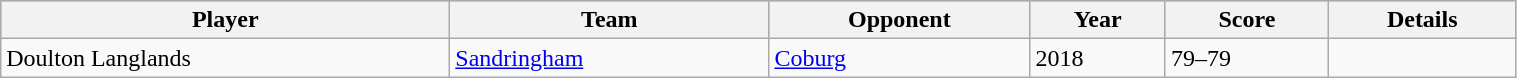<table class="wikitable sortable" style="width:80%;">
<tr style="background:#87cefa;">
<th>Player</th>
<th>Team</th>
<th>Opponent</th>
<th>Year</th>
<th>Score</th>
<th>Details</th>
</tr>
<tr>
<td>Doulton Langlands</td>
<td><a href='#'>Sandringham</a></td>
<td><a href='#'>Coburg</a></td>
<td>2018</td>
<td>79–79</td>
<td></td>
</tr>
</table>
